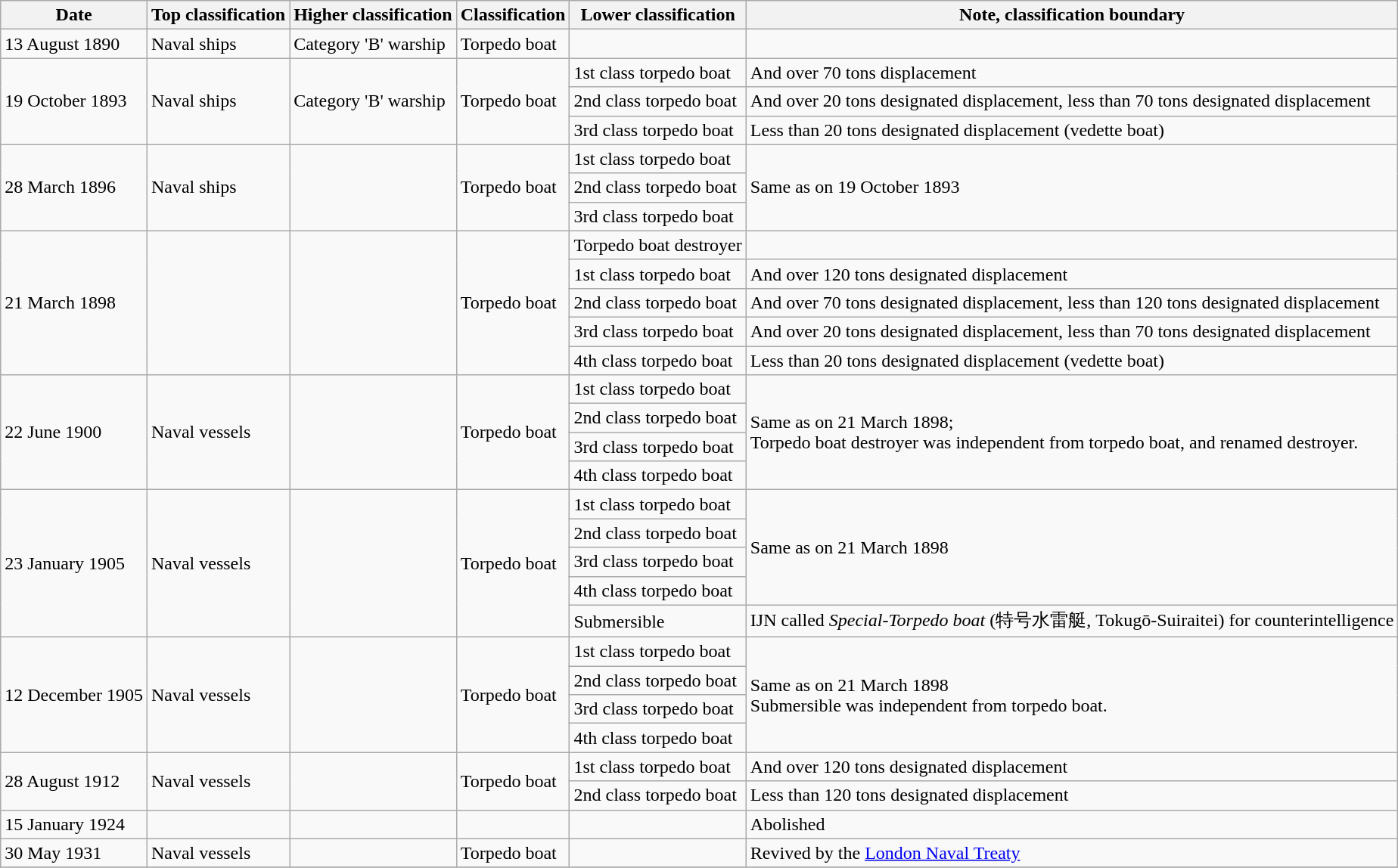<table class="wikitable">
<tr>
<th>Date</th>
<th>Top classification</th>
<th>Higher classification</th>
<th>Classification</th>
<th>Lower classification</th>
<th>Note, classification boundary</th>
</tr>
<tr>
<td>13 August 1890</td>
<td>Naval ships</td>
<td>Category 'B' warship</td>
<td>Torpedo boat</td>
<td></td>
<td></td>
</tr>
<tr>
<td rowspan="3">19 October 1893</td>
<td rowspan="3">Naval ships</td>
<td rowspan="3">Category 'B' warship</td>
<td rowspan="3">Torpedo boat</td>
<td>1st class torpedo boat</td>
<td>And over 70 tons displacement</td>
</tr>
<tr>
<td>2nd class torpedo boat</td>
<td>And over 20 tons designated displacement, less than 70 tons designated displacement</td>
</tr>
<tr>
<td>3rd class torpedo boat</td>
<td>Less than 20 tons designated displacement (vedette boat)</td>
</tr>
<tr>
<td rowspan="3">28 March 1896</td>
<td rowspan="3">Naval ships</td>
<td rowspan="3"></td>
<td rowspan="3">Torpedo boat</td>
<td>1st class torpedo boat</td>
<td rowspan="3">Same as on 19 October 1893</td>
</tr>
<tr>
<td>2nd class torpedo boat</td>
</tr>
<tr>
<td>3rd class torpedo boat</td>
</tr>
<tr>
<td rowspan="5">21 March 1898</td>
<td rowspan="5"></td>
<td rowspan="5"></td>
<td rowspan="5">Torpedo boat</td>
<td>Torpedo boat destroyer</td>
<td></td>
</tr>
<tr>
<td>1st class torpedo boat</td>
<td>And over 120 tons designated displacement</td>
</tr>
<tr>
<td>2nd class torpedo boat</td>
<td>And over 70 tons designated displacement, less than 120 tons designated displacement</td>
</tr>
<tr>
<td>3rd class torpedo boat</td>
<td>And over 20 tons designated displacement, less than 70 tons designated displacement</td>
</tr>
<tr>
<td>4th class torpedo boat</td>
<td>Less than 20 tons designated displacement (vedette boat)</td>
</tr>
<tr>
<td rowspan="4">22 June 1900</td>
<td rowspan="4">Naval vessels</td>
<td rowspan="4"></td>
<td rowspan="4">Torpedo boat</td>
<td>1st class torpedo boat</td>
<td rowspan="4">Same as on 21 March 1898;<br>Torpedo boat destroyer was independent from torpedo boat, and renamed destroyer.</td>
</tr>
<tr>
<td>2nd class torpedo boat</td>
</tr>
<tr>
<td>3rd class torpedo boat</td>
</tr>
<tr>
<td>4th class torpedo boat</td>
</tr>
<tr>
<td rowspan="5">23 January 1905</td>
<td rowspan="5">Naval vessels</td>
<td rowspan="5"></td>
<td rowspan="5">Torpedo boat</td>
<td>1st class torpedo boat</td>
<td rowspan="4">Same as on 21 March 1898</td>
</tr>
<tr>
<td>2nd class torpedo boat</td>
</tr>
<tr>
<td>3rd class torpedo boat</td>
</tr>
<tr>
<td>4th class torpedo boat</td>
</tr>
<tr>
<td>Submersible</td>
<td>IJN called <em>Special-Torpedo boat</em> (特号水雷艇, Tokugō-Suiraitei) for counterintelligence</td>
</tr>
<tr>
<td rowspan="4">12 December 1905</td>
<td rowspan="4">Naval vessels</td>
<td rowspan="4"></td>
<td rowspan="4">Torpedo boat</td>
<td>1st class torpedo boat</td>
<td rowspan="4">Same as on 21 March 1898<br>Submersible was independent from torpedo boat.</td>
</tr>
<tr>
<td>2nd class torpedo boat</td>
</tr>
<tr>
<td>3rd class torpedo boat</td>
</tr>
<tr>
<td>4th class torpedo boat</td>
</tr>
<tr>
<td rowspan="2">28 August 1912</td>
<td rowspan="2">Naval vessels</td>
<td rowspan="2"></td>
<td rowspan="2">Torpedo boat</td>
<td>1st class torpedo boat</td>
<td>And over 120 tons designated displacement</td>
</tr>
<tr>
<td>2nd class torpedo boat</td>
<td>Less than 120 tons designated displacement</td>
</tr>
<tr>
<td>15 January 1924</td>
<td></td>
<td></td>
<td></td>
<td></td>
<td>Abolished</td>
</tr>
<tr>
<td>30 May 1931</td>
<td>Naval vessels</td>
<td></td>
<td>Torpedo boat</td>
<td></td>
<td>Revived by the <a href='#'>London Naval Treaty</a></td>
</tr>
<tr>
</tr>
</table>
